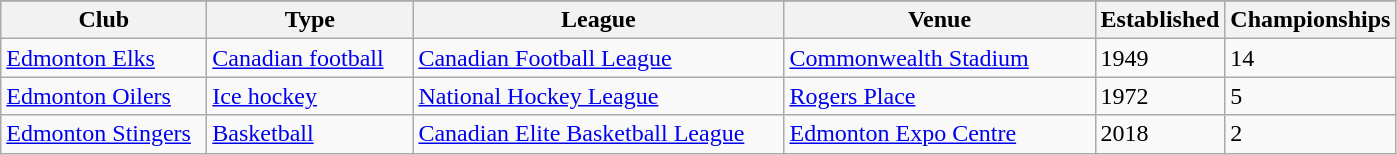<table class="wikitable col5center col6center">
<tr>
</tr>
<tr>
<th style="width:130px;">Club</th>
<th style="width:130px;">Type</th>
<th style="width:240px;">League</th>
<th style="width:200px;">Venue</th>
<th style="width:50px">Established</th>
<th style="width:20px">Championships</th>
</tr>
<tr>
<td><a href='#'>Edmonton Elks</a></td>
<td><a href='#'>Canadian football</a></td>
<td><a href='#'>Canadian Football League</a></td>
<td><a href='#'>Commonwealth Stadium</a></td>
<td>1949</td>
<td>14</td>
</tr>
<tr>
<td><a href='#'>Edmonton Oilers</a></td>
<td><a href='#'>Ice hockey</a></td>
<td><a href='#'>National Hockey League</a></td>
<td><a href='#'>Rogers Place</a></td>
<td>1972</td>
<td>5</td>
</tr>
<tr>
<td><a href='#'>Edmonton Stingers</a></td>
<td><a href='#'>Basketball</a></td>
<td><a href='#'>Canadian Elite Basketball League</a></td>
<td><a href='#'>Edmonton Expo Centre</a></td>
<td>2018</td>
<td>2</td>
</tr>
</table>
